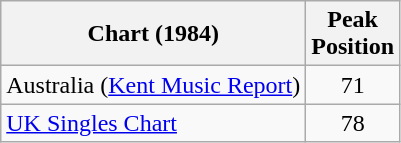<table class="wikitable">
<tr>
<th>Chart (1984)</th>
<th>Peak<br>Position</th>
</tr>
<tr>
<td>Australia (<a href='#'>Kent Music Report</a>)</td>
<td style="text-align:center;">71</td>
</tr>
<tr>
<td><a href='#'>UK Singles Chart</a></td>
<td align="center">78</td>
</tr>
</table>
